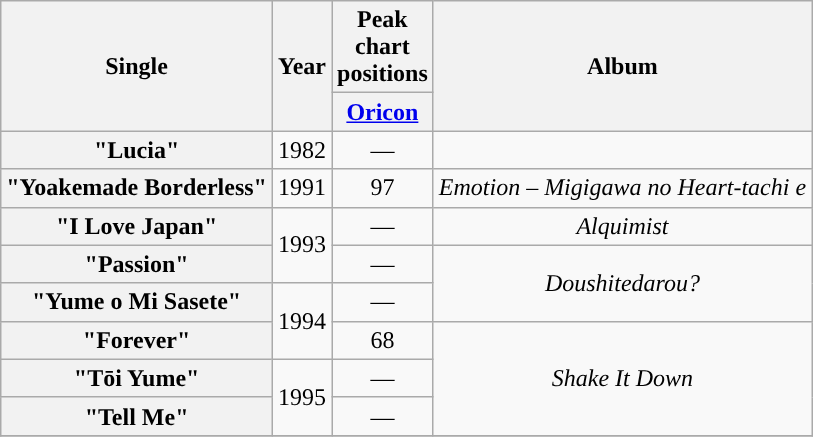<table class="wikitable plainrowheaders" style="text-align:center;" border="1">
<tr>
<th rowspan="2">Single</th>
<th rowspan="2">Year</th>
<th>Peak <br>chart <br>positions</th>
<th rowspan=2">Album</th>
</tr>
<tr>
<th><a href='#'>Oricon</a></th>
</tr>
<tr>
<th scope="row" align="left">"Lucia"</th>
<td>1982</td>
<td>—</td>
<td></td>
</tr>
<tr>
<th scope="row" align="left">"Yoakemade Borderless"</th>
<td>1991</td>
<td>97</td>
<td><em>Emotion – Migigawa no Heart-tachi e</em></td>
</tr>
<tr>
<th scope="row" align="left">"I Love Japan"</th>
<td rowspan="2">1993</td>
<td>—</td>
<td><em>Alquimist</em></td>
</tr>
<tr>
<th scope="row" align=left>"Passion"</th>
<td>—</td>
<td rowspan=2><em>Doushitedarou?</em></td>
</tr>
<tr>
<th scope="row" align="left">"Yume o Mi Sasete"</th>
<td rowspan="2">1994</td>
<td>—</td>
</tr>
<tr>
<th scope="row" align=left>"Forever"</th>
<td>68</td>
<td rowspan=3><em>Shake It Down</em></td>
</tr>
<tr>
<th scope="row" align="left">"Tōi Yume"</th>
<td rowspan="2">1995</td>
<td>—</td>
</tr>
<tr>
<th scope="row" align=left>"Tell Me"</th>
<td>—</td>
</tr>
<tr>
</tr>
</table>
